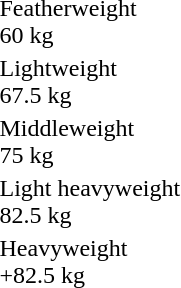<table>
<tr>
<td>Featherweight<br>60 kg</td>
<td></td>
<td></td>
<td></td>
</tr>
<tr>
<td>Lightweight<br>67.5 kg</td>
<td></td>
<td></td>
<td></td>
</tr>
<tr>
<td>Middleweight<br>75 kg</td>
<td></td>
<td></td>
<td></td>
</tr>
<tr>
<td>Light heavyweight<br>82.5 kg</td>
<td></td>
<td></td>
<td></td>
</tr>
<tr>
<td>Heavyweight<br>+82.5 kg</td>
<td></td>
<td></td>
<td></td>
</tr>
</table>
